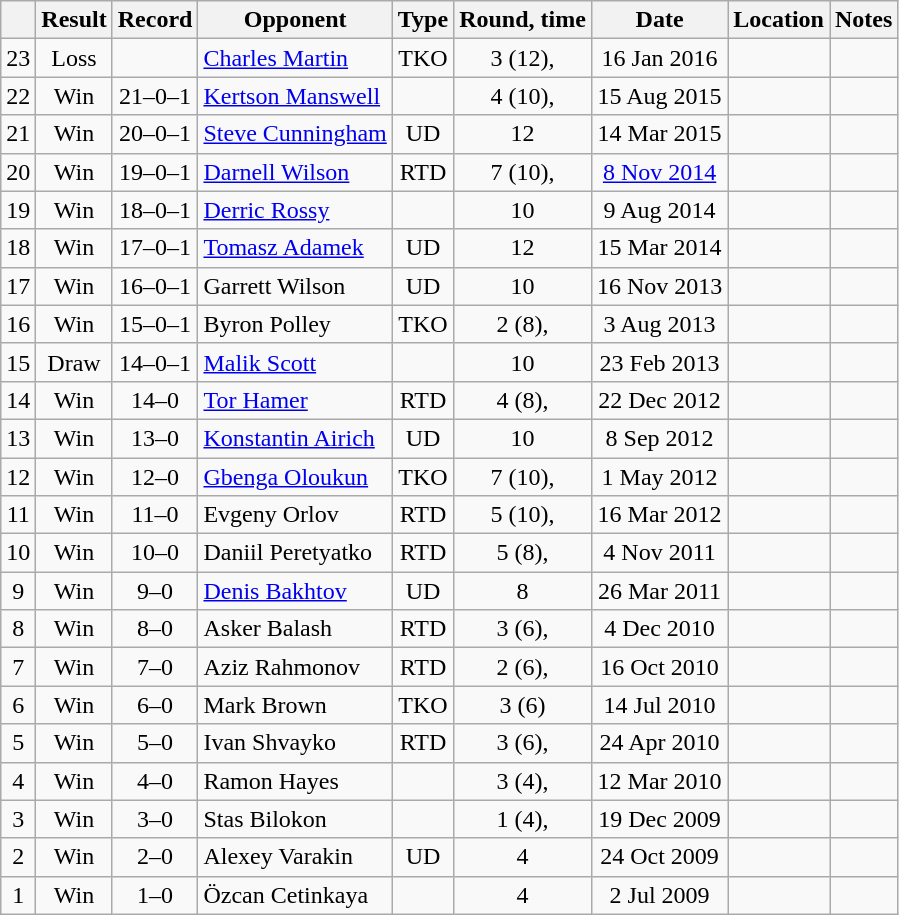<table class="wikitable" style="text-align:center">
<tr>
<th></th>
<th>Result</th>
<th>Record</th>
<th>Opponent</th>
<th>Type</th>
<th>Round, time</th>
<th>Date</th>
<th>Location</th>
<th>Notes</th>
</tr>
<tr>
<td>23</td>
<td>Loss</td>
<td></td>
<td style="text-align:left;"><a href='#'>Charles Martin</a></td>
<td>TKO</td>
<td>3 (12), </td>
<td>16 Jan 2016</td>
<td style="text-align:left;"></td>
<td style="text-align:left;"></td>
</tr>
<tr>
<td>22</td>
<td>Win</td>
<td>21–0–1</td>
<td style="text-align:left;"><a href='#'>Kertson Manswell</a></td>
<td></td>
<td>4 (10), </td>
<td>15 Aug 2015</td>
<td style="text-align:left;"></td>
<td></td>
</tr>
<tr>
<td>21</td>
<td>Win</td>
<td>20–0–1</td>
<td style="text-align:left;"><a href='#'>Steve Cunningham</a></td>
<td>UD</td>
<td>12</td>
<td>14 Mar 2015</td>
<td style="text-align:left;"></td>
<td style="text-align:left;"></td>
</tr>
<tr>
<td>20</td>
<td>Win</td>
<td>19–0–1</td>
<td style="text-align:left;"><a href='#'>Darnell Wilson</a></td>
<td>RTD</td>
<td>7 (10), </td>
<td><a href='#'>8 Nov 2014</a></td>
<td style="text-align:left;"></td>
<td></td>
</tr>
<tr>
<td>19</td>
<td>Win</td>
<td>18–0–1</td>
<td style="text-align:left;"><a href='#'>Derric Rossy</a></td>
<td></td>
<td>10</td>
<td>9 Aug 2014</td>
<td style="text-align:left;"></td>
<td></td>
</tr>
<tr>
<td>18</td>
<td>Win</td>
<td>17–0–1</td>
<td style="text-align:left;"><a href='#'>Tomasz Adamek</a></td>
<td>UD</td>
<td>12</td>
<td>15 Mar 2014</td>
<td style="text-align:left;"></td>
<td style="text-align:left;"></td>
</tr>
<tr>
<td>17</td>
<td>Win</td>
<td>16–0–1</td>
<td style="text-align:left;">Garrett Wilson</td>
<td>UD</td>
<td>10</td>
<td>16 Nov 2013</td>
<td style="text-align:left;"></td>
<td></td>
</tr>
<tr>
<td>16</td>
<td>Win</td>
<td>15–0–1</td>
<td style="text-align:left;">Byron Polley</td>
<td>TKO</td>
<td>2 (8), </td>
<td>3 Aug 2013</td>
<td style="text-align:left;"></td>
<td></td>
</tr>
<tr>
<td>15</td>
<td>Draw</td>
<td>14–0–1</td>
<td style="text-align:left;"><a href='#'>Malik Scott</a></td>
<td></td>
<td>10</td>
<td>23 Feb 2013</td>
<td style="text-align:left;"></td>
<td></td>
</tr>
<tr>
<td>14</td>
<td>Win</td>
<td>14–0</td>
<td style="text-align:left;"><a href='#'>Tor Hamer</a></td>
<td>RTD</td>
<td>4 (8), </td>
<td>22 Dec 2012</td>
<td style="text-align:left;"></td>
<td></td>
</tr>
<tr>
<td>13</td>
<td>Win</td>
<td>13–0</td>
<td style="text-align:left;"><a href='#'>Konstantin Airich</a></td>
<td>UD</td>
<td>10</td>
<td>8 Sep 2012</td>
<td style="text-align:left;"></td>
<td style="text-align:left;"></td>
</tr>
<tr>
<td>12</td>
<td>Win</td>
<td>12–0</td>
<td style="text-align:left;"><a href='#'>Gbenga Oloukun</a></td>
<td>TKO</td>
<td>7 (10), </td>
<td>1 May 2012</td>
<td style="text-align:left;"></td>
<td></td>
</tr>
<tr>
<td>11</td>
<td>Win</td>
<td>11–0</td>
<td style="text-align:left;">Evgeny Orlov</td>
<td>RTD</td>
<td>5 (10), </td>
<td>16 Mar 2012</td>
<td style="text-align:left;"></td>
<td></td>
</tr>
<tr>
<td>10</td>
<td>Win</td>
<td>10–0</td>
<td style="text-align:left;">Daniil Peretyatko</td>
<td>RTD</td>
<td>5 (8), </td>
<td>4 Nov 2011</td>
<td style="text-align:left;"></td>
<td></td>
</tr>
<tr>
<td>9</td>
<td>Win</td>
<td>9–0</td>
<td style="text-align:left;"><a href='#'>Denis Bakhtov</a></td>
<td>UD</td>
<td>8</td>
<td>26 Mar 2011</td>
<td style="text-align:left;"></td>
<td></td>
</tr>
<tr>
<td>8</td>
<td>Win</td>
<td>8–0</td>
<td style="text-align:left;">Asker Balash</td>
<td>RTD</td>
<td>3 (6), </td>
<td>4 Dec 2010</td>
<td style="text-align:left;"></td>
<td></td>
</tr>
<tr>
<td>7</td>
<td>Win</td>
<td>7–0</td>
<td style="text-align:left;">Aziz Rahmonov</td>
<td>RTD</td>
<td>2 (6), </td>
<td>16 Oct 2010</td>
<td style="text-align:left;"></td>
<td></td>
</tr>
<tr>
<td>6</td>
<td>Win</td>
<td>6–0</td>
<td style="text-align:left;">Mark Brown</td>
<td>TKO</td>
<td>3 (6)</td>
<td>14 Jul 2010</td>
<td style="text-align:left;"></td>
<td></td>
</tr>
<tr>
<td>5</td>
<td>Win</td>
<td>5–0</td>
<td style="text-align:left;">Ivan Shvayko</td>
<td>RTD</td>
<td>3 (6), </td>
<td>24 Apr 2010</td>
<td style="text-align:left;"></td>
<td></td>
</tr>
<tr>
<td>4</td>
<td>Win</td>
<td>4–0</td>
<td style="text-align:left;">Ramon Hayes</td>
<td></td>
<td>3 (4), </td>
<td>12 Mar 2010</td>
<td style="text-align:left;"></td>
<td></td>
</tr>
<tr>
<td>3</td>
<td>Win</td>
<td>3–0</td>
<td style="text-align:left;">Stas Bilokon</td>
<td></td>
<td>1 (4), </td>
<td>19 Dec 2009</td>
<td style="text-align:left;"></td>
<td></td>
</tr>
<tr>
<td>2</td>
<td>Win</td>
<td>2–0</td>
<td style="text-align:left;">Alexey Varakin</td>
<td>UD</td>
<td>4</td>
<td>24 Oct 2009</td>
<td style="text-align:left;"></td>
<td></td>
</tr>
<tr>
<td>1</td>
<td>Win</td>
<td>1–0</td>
<td style="text-align:left;">Özcan Cetinkaya</td>
<td></td>
<td>4</td>
<td>2 Jul 2009</td>
<td style="text-align:left;"></td>
<td></td>
</tr>
</table>
